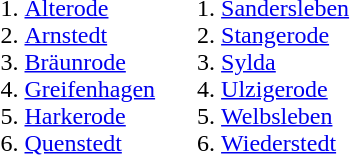<table>
<tr>
<td valign=top><br><ol><li><a href='#'>Alterode</a></li><li><a href='#'>Arnstedt</a></li><li><a href='#'>Bräunrode</a></li><li><a href='#'>Greifenhagen</a></li><li><a href='#'>Harkerode</a></li><li><a href='#'>Quenstedt</a></li></ol></td>
<td valign=top><br><ol>
<li> <a href='#'>Sandersleben</a>
<li> <a href='#'>Stangerode</a> 
<li> <a href='#'>Sylda</a>
<li> <a href='#'>Ulzigerode</a> 
<li> <a href='#'>Welbsleben</a> 
<li> <a href='#'>Wiederstedt</a> 
</ol></td>
</tr>
</table>
